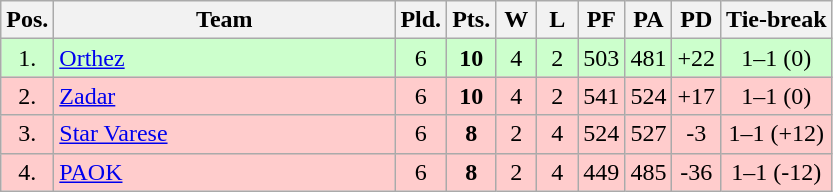<table class="wikitable" style="text-align:center">
<tr>
<th width=15>Pos.</th>
<th width=220>Team</th>
<th width=20>Pld.</th>
<th width=20>Pts.</th>
<th width=20>W</th>
<th width=20>L</th>
<th width=20>PF</th>
<th width=20>PA</th>
<th width=20>PD</th>
<th>Tie-break</th>
</tr>
<tr style="background: #ccffcc;">
<td>1.</td>
<td align=left> <a href='#'>Orthez</a></td>
<td>6</td>
<td><strong>10</strong></td>
<td>4</td>
<td>2</td>
<td>503</td>
<td>481</td>
<td>+22</td>
<td>1–1 (0)</td>
</tr>
<tr style="background: #ffcccc;">
<td>2.</td>
<td align=left> <a href='#'>Zadar</a></td>
<td>6</td>
<td><strong>10</strong></td>
<td>4</td>
<td>2</td>
<td>541</td>
<td>524</td>
<td>+17</td>
<td>1–1 (0)</td>
</tr>
<tr style="background: #ffcccc;">
<td>3.</td>
<td align=left> <a href='#'>Star Varese</a></td>
<td>6</td>
<td><strong>8</strong></td>
<td>2</td>
<td>4</td>
<td>524</td>
<td>527</td>
<td>-3</td>
<td>1–1 (+12)</td>
</tr>
<tr style="background: #ffcccc;">
<td>4.</td>
<td align=left> <a href='#'>PAOK</a></td>
<td>6</td>
<td><strong>8</strong></td>
<td>2</td>
<td>4</td>
<td>449</td>
<td>485</td>
<td>-36</td>
<td>1–1 (-12)</td>
</tr>
</table>
